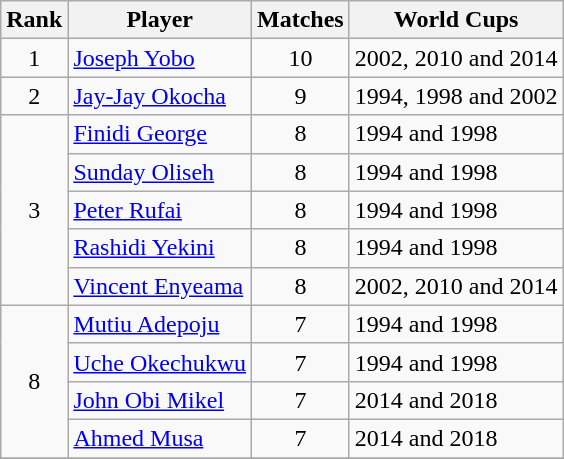<table class="wikitable" style="text-align: left;">
<tr>
<th>Rank</th>
<th>Player</th>
<th>Matches</th>
<th>World Cups</th>
</tr>
<tr>
<td align=center>1</td>
<td><a href='#'>Joseph Yobo</a></td>
<td align=center>10</td>
<td>2002, 2010 and 2014</td>
</tr>
<tr>
<td align=center>2</td>
<td><a href='#'>Jay-Jay Okocha</a></td>
<td align=center>9</td>
<td>1994, 1998 and 2002</td>
</tr>
<tr>
<td rowspan=5 align=center>3</td>
<td><a href='#'>Finidi George</a></td>
<td align=center>8</td>
<td>1994 and 1998</td>
</tr>
<tr>
<td><a href='#'>Sunday Oliseh</a></td>
<td align=center>8</td>
<td>1994 and 1998</td>
</tr>
<tr>
<td><a href='#'>Peter Rufai</a></td>
<td align=center>8</td>
<td>1994 and 1998</td>
</tr>
<tr>
<td><a href='#'>Rashidi Yekini</a></td>
<td align=center>8</td>
<td>1994 and 1998</td>
</tr>
<tr>
<td><a href='#'>Vincent Enyeama</a></td>
<td align=center>8</td>
<td>2002, 2010 and 2014</td>
</tr>
<tr>
<td rowspan=4 align=center>8</td>
<td><a href='#'>Mutiu Adepoju</a></td>
<td align=center>7</td>
<td>1994 and 1998</td>
</tr>
<tr>
<td><a href='#'>Uche Okechukwu</a></td>
<td align=center>7</td>
<td>1994 and 1998</td>
</tr>
<tr>
<td><a href='#'>John Obi Mikel</a></td>
<td align=center>7</td>
<td>2014 and 2018</td>
</tr>
<tr>
<td><a href='#'>Ahmed Musa</a></td>
<td align=center>7</td>
<td>2014 and 2018</td>
</tr>
<tr>
</tr>
</table>
